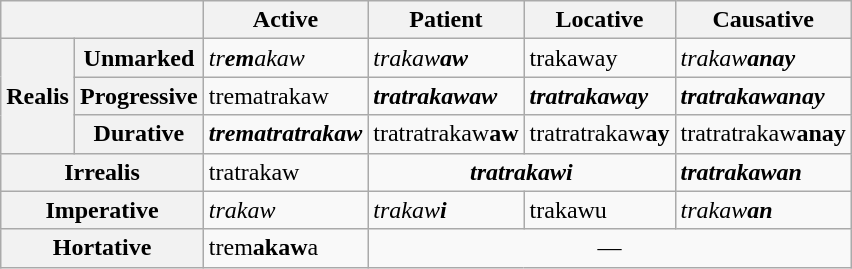<table class="wikitable">
<tr>
<th colspan="2"></th>
<th>Active</th>
<th>Patient</th>
<th>Locative</th>
<th>Causative</th>
</tr>
<tr>
<th rowspan="3">Realis</th>
<th>Unmarked</th>
<td><em>tr<strong>em</strong>akaw</em></td>
<td><em>trakaw<strong>aw<strong><em></td>
<td></em>trakaw</strong>ay</em></strong></td>
<td><em>trakaw<strong>anay<strong><em></td>
</tr>
<tr>
<th>Progressive</th>
<td></em></strong>trema</strong>trakaw</em></td>
<td><strong><em>tra<strong>trakaw</strong>aw</em></strong></td>
<td><strong><em>tra<strong>trakaw</strong>ay</em></strong></td>
<td><strong><em>tra<strong>trakaw</strong>anay</em></strong></td>
</tr>
<tr>
<th>Durative</th>
<td><strong><em>trematra<strong>trakaw<em></td>
<td></em></strong>tratra</strong>trakaw<strong>aw<strong><em></td>
<td></em></strong>tratra</strong>trakaw<strong>ay<strong><em></td>
<td></em></strong>tratra</strong>trakaw<strong>anay<strong><em></td>
</tr>
<tr>
<th colspan="2">Irrealis</th>
<td></em></strong>tra</strong>trakaw</em></td>
<td colspan="2" style="text-align: center;"><strong><em>tra<strong>trakaw</strong>i</em></strong></td>
<td><strong><em>tra<strong>trakaw</strong>an</em></strong></td>
</tr>
<tr>
<th colspan="2">Imperative</th>
<td><em>trakaw</em></td>
<td><em>trakaw<strong>i<strong><em></td>
<td></em>trakaw</strong>u</em></strong></td>
<td><em>trakaw<strong>an<strong><em></td>
</tr>
<tr>
<th colspan="2">Hortative</th>
<td></em>tr</strong>em<strong>akaw</strong>a</em></strong></td>
<td colspan="3" style="text-align: center;">—</td>
</tr>
</table>
